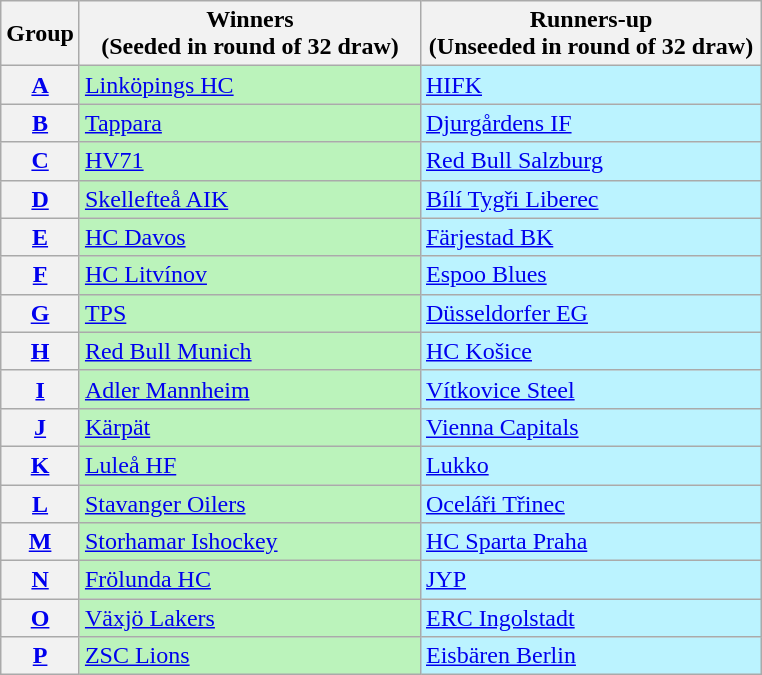<table class="wikitable">
<tr>
<th>Group</th>
<th width=220>Winners<br>(Seeded in round of 32 draw)</th>
<th width=220>Runners-up<br>(Unseeded in round of 32 draw)</th>
</tr>
<tr>
<th><a href='#'>A</a></th>
<td bgcolor=#BBF3BB> <a href='#'>Linköpings HC</a></td>
<td bgcolor=#BBF3FF> <a href='#'>HIFK</a></td>
</tr>
<tr>
<th><a href='#'>B</a></th>
<td bgcolor=#BBF3BB> <a href='#'>Tappara</a></td>
<td bgcolor=#BBF3FF> <a href='#'>Djurgårdens IF</a></td>
</tr>
<tr>
<th><a href='#'>C</a></th>
<td bgcolor=#BBF3BB> <a href='#'>HV71</a></td>
<td bgcolor=#BBF3FF> <a href='#'>Red Bull Salzburg</a></td>
</tr>
<tr>
<th><a href='#'>D</a></th>
<td bgcolor=#BBF3BB> <a href='#'>Skellefteå AIK</a></td>
<td bgcolor=#BBF3FF> <a href='#'>Bílí Tygři Liberec</a></td>
</tr>
<tr>
<th><a href='#'>E</a></th>
<td bgcolor=#BBF3BB> <a href='#'>HC Davos</a></td>
<td bgcolor=#BBF3FF> <a href='#'>Färjestad BK</a></td>
</tr>
<tr>
<th><a href='#'>F</a></th>
<td bgcolor=#BBF3BB> <a href='#'>HC Litvínov</a></td>
<td bgcolor=#BBF3FF> <a href='#'>Espoo Blues</a></td>
</tr>
<tr>
<th><a href='#'>G</a></th>
<td bgcolor=#BBF3BB> <a href='#'>TPS</a></td>
<td bgcolor=#BBF3FF> <a href='#'>Düsseldorfer EG</a></td>
</tr>
<tr>
<th><a href='#'>H</a></th>
<td bgcolor=#BBF3BB> <a href='#'>Red Bull Munich</a></td>
<td bgcolor=#BBF3FF> <a href='#'>HC Košice</a></td>
</tr>
<tr>
<th><a href='#'>I</a></th>
<td bgcolor=#BBF3BB> <a href='#'>Adler Mannheim</a></td>
<td bgcolor=#BBF3FF> <a href='#'>Vítkovice Steel</a></td>
</tr>
<tr>
<th><a href='#'>J</a></th>
<td bgcolor=#BBF3BB> <a href='#'>Kärpät</a></td>
<td bgcolor=#BBF3FF> <a href='#'>Vienna Capitals</a></td>
</tr>
<tr>
<th><a href='#'>K</a></th>
<td bgcolor=#BBF3BB> <a href='#'>Luleå HF</a></td>
<td bgcolor=#BBF3FF> <a href='#'>Lukko</a></td>
</tr>
<tr>
<th><a href='#'>L</a></th>
<td bgcolor=#BBF3BB> <a href='#'>Stavanger Oilers</a></td>
<td bgcolor=#BBF3FF> <a href='#'>Oceláři Třinec</a></td>
</tr>
<tr>
<th><a href='#'>M</a></th>
<td bgcolor=#BBF3BB> <a href='#'>Storhamar Ishockey</a></td>
<td bgcolor=#BBF3FF> <a href='#'>HC Sparta Praha</a></td>
</tr>
<tr>
<th><a href='#'>N</a></th>
<td bgcolor=#BBF3BB> <a href='#'>Frölunda HC</a></td>
<td bgcolor=#BBF3FF> <a href='#'>JYP</a></td>
</tr>
<tr>
<th><a href='#'>O</a></th>
<td bgcolor=#BBF3BB> <a href='#'>Växjö Lakers</a></td>
<td bgcolor=#BBF3FF> <a href='#'>ERC Ingolstadt</a></td>
</tr>
<tr>
<th><a href='#'>P</a></th>
<td bgcolor=#BBF3BB> <a href='#'>ZSC Lions</a></td>
<td bgcolor=#BBF3FF> <a href='#'>Eisbären Berlin</a></td>
</tr>
</table>
